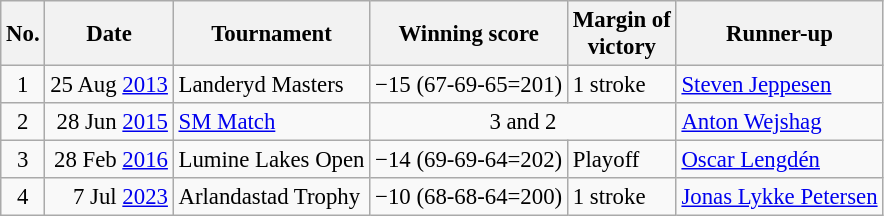<table class="wikitable" style="font-size:95%;">
<tr>
<th>No.</th>
<th>Date</th>
<th>Tournament</th>
<th>Winning score</th>
<th>Margin of<br>victory</th>
<th>Runner-up</th>
</tr>
<tr>
<td align=center>1</td>
<td align=right>25 Aug <a href='#'>2013</a></td>
<td>Landeryd Masters</td>
<td>−15 (67-69-65=201)</td>
<td>1 stroke</td>
<td> <a href='#'>Steven Jeppesen</a></td>
</tr>
<tr>
<td align=center>2</td>
<td align=right>28 Jun <a href='#'>2015</a></td>
<td><a href='#'>SM Match</a></td>
<td colspan=2 align=center>3 and 2</td>
<td> <a href='#'>Anton Wejshag</a></td>
</tr>
<tr>
<td align=center>3</td>
<td align=right>28 Feb <a href='#'>2016</a></td>
<td>Lumine Lakes Open</td>
<td>−14 (69-69-64=202)</td>
<td>Playoff</td>
<td> <a href='#'>Oscar Lengdén</a></td>
</tr>
<tr>
<td align=center>4</td>
<td align=right>7 Jul <a href='#'>2023</a></td>
<td>Arlandastad Trophy</td>
<td>−10 (68-68-64=200)</td>
<td>1 stroke</td>
<td> <a href='#'>Jonas Lykke Petersen</a></td>
</tr>
</table>
